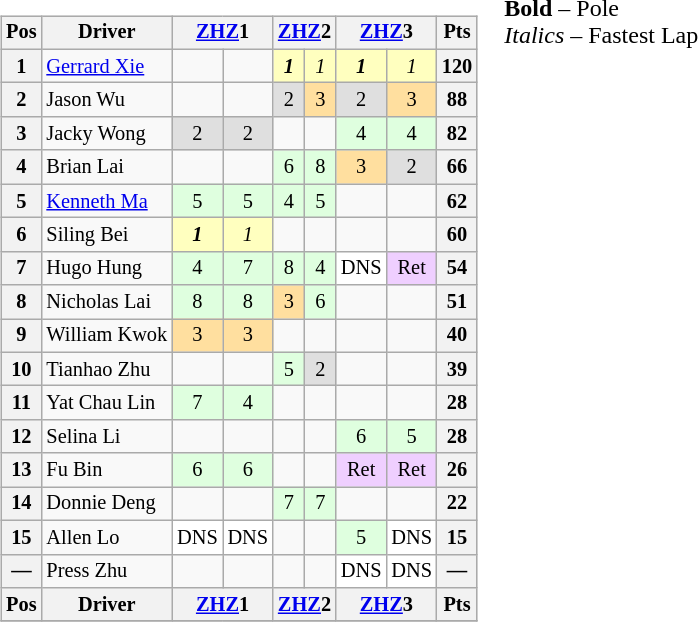<table>
<tr>
<td valign="top"><br><table class="wikitable" align="left" style="font-size: 85%; text-align: center;">
<tr>
<th valign="middle">Pos</th>
<th valign="middle">Driver</th>
<th colspan="2"><a href='#'>ZHZ</a>1</th>
<th colspan="2"><a href='#'>ZHZ</a>2</th>
<th colspan="2"><a href='#'>ZHZ</a>3</th>
<th valign="middle">Pts</th>
</tr>
<tr>
<th>1</th>
<td align="left"> <a href='#'>Gerrard Xie</a></td>
<td></td>
<td></td>
<td style="background:#ffffbf;"><strong><em>1</em></strong></td>
<td style="background:#ffffbf;"><em>1</em></td>
<td style="background:#ffffbf;"><strong><em>1</em></strong></td>
<td style="background:#ffffbf;"><em>1</em></td>
<th>120</th>
</tr>
<tr>
<th>2</th>
<td align="left"> Jason Wu</td>
<td></td>
<td></td>
<td style="background:#dfdfdf;">2</td>
<td style="background:#ffdf9f;">3</td>
<td style="background:#dfdfdf;">2</td>
<td style="background:#ffdf9f;">3</td>
<th>88</th>
</tr>
<tr>
<th>3</th>
<td align="left"> Jacky Wong</td>
<td style="background:#dfdfdf;">2</td>
<td style="background:#dfdfdf;">2</td>
<td></td>
<td></td>
<td style="background:#dfffdf;">4</td>
<td style="background:#dfffdf;">4</td>
<th>82</th>
</tr>
<tr>
<th>4</th>
<td align="left"> Brian Lai</td>
<td></td>
<td></td>
<td style="background:#dfffdf;">6</td>
<td style="background:#dfffdf;">8</td>
<td style="background:#ffdf9f;">3</td>
<td style="background:#dfdfdf;">2</td>
<th>66</th>
</tr>
<tr>
<th>5</th>
<td align="left"> <a href='#'>Kenneth Ma</a></td>
<td style="background:#dfffdf;">5</td>
<td style="background:#dfffdf;">5</td>
<td style="background:#dfffdf;">4</td>
<td style="background:#dfffdf;">5</td>
<td></td>
<td></td>
<th>62</th>
</tr>
<tr>
<th>6</th>
<td align="left"> Siling Bei</td>
<td style="background:#ffffbf;"><strong><em>1</em></strong></td>
<td style="background:#ffffbf;"><em>1</em></td>
<td></td>
<td></td>
<td></td>
<td></td>
<th>60</th>
</tr>
<tr>
<th>7</th>
<td align="left"> Hugo Hung</td>
<td style="background:#dfffdf;">4</td>
<td style="background:#dfffdf;">7</td>
<td style="background:#dfffdf;">8</td>
<td style="background:#dfffdf;">4</td>
<td style="background:#ffffff;">DNS</td>
<td style="background:#efcfff;">Ret</td>
<th>54</th>
</tr>
<tr>
<th>8</th>
<td align="left"> Nicholas Lai</td>
<td style="background:#dfffdf;">8</td>
<td style="background:#dfffdf;">8</td>
<td style="background:#ffdf9f;">3</td>
<td style="background:#dfffdf;">6</td>
<td></td>
<td></td>
<th>51</th>
</tr>
<tr>
<th>9</th>
<td nowrap="" align="left"> William Kwok</td>
<td style="background:#ffdf9f;">3</td>
<td style="background:#ffdf9f;">3</td>
<td></td>
<td></td>
<td></td>
<td></td>
<th>40</th>
</tr>
<tr>
<th>10</th>
<td align="left"> Tianhao Zhu</td>
<td></td>
<td></td>
<td style="background:#dfffdf;">5</td>
<td style="background:#dfdfdf;">2</td>
<td></td>
<td></td>
<th>39</th>
</tr>
<tr>
<th>11</th>
<td align="left"> Yat Chau Lin</td>
<td style="background:#dfffdf;">7</td>
<td style="background:#dfffdf;">4</td>
<td></td>
<td></td>
<td></td>
<td></td>
<th>28</th>
</tr>
<tr>
<th>12</th>
<td align="left"> Selina Li</td>
<td></td>
<td></td>
<td></td>
<td></td>
<td style="background:#dfffdf;">6</td>
<td style="background:#dfffdf;">5</td>
<th>28</th>
</tr>
<tr>
<th>13</th>
<td align="left"> Fu Bin</td>
<td style="background:#dfffdf;">6</td>
<td style="background:#dfffdf;">6</td>
<td></td>
<td></td>
<td style="background:#efcfff;">Ret</td>
<td style="background:#efcfff;">Ret</td>
<th>26</th>
</tr>
<tr>
<th>14</th>
<td align="left"> Donnie Deng</td>
<td></td>
<td></td>
<td style="background:#dfffdf;">7</td>
<td style="background:#dfffdf;">7</td>
<td></td>
<td></td>
<th>22</th>
</tr>
<tr>
<th>15</th>
<td align="left"> Allen Lo</td>
<td style="background:#ffffff;">DNS</td>
<td style="background:#ffffff;">DNS</td>
<td></td>
<td></td>
<td style="background:#dfffdf;">5</td>
<td style="background:#ffffff;">DNS</td>
<th>15</th>
</tr>
<tr>
<th>—</th>
<td align="left"> Press Zhu</td>
<td></td>
<td></td>
<td></td>
<td></td>
<td style="background:#ffffff;">DNS</td>
<td style="background:#ffffff;">DNS</td>
<th>—</th>
</tr>
<tr valign="top">
<th valign="middle">Pos</th>
<th valign="middle">Driver</th>
<th colspan="2"><a href='#'>ZHZ</a>1</th>
<th colspan="2"><a href='#'>ZHZ</a>2</th>
<th colspan="2"><a href='#'>ZHZ</a>3</th>
<th valign="middle">Pts</th>
</tr>
<tr>
</tr>
</table>
</td>
<td valign="top"><br><span><strong>Bold</strong> – Pole</span><br><span><em>Italics</em> – Fastest Lap</span></td>
</tr>
</table>
